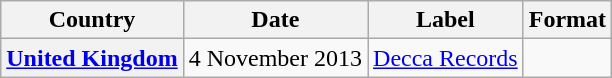<table class="wikitable plainrowheaders" style="text-align:center;">
<tr>
<th>Country</th>
<th>Date</th>
<th>Label</th>
<th>Format</th>
</tr>
<tr>
<th scope="row"><a href='#'>United Kingdom</a></th>
<td>4 November 2013</td>
<td><a href='#'>Decca Records</a></td>
<td></td>
</tr>
</table>
